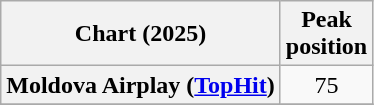<table class="wikitable plainrowheaders" style="text-align:center">
<tr>
<th scope="col">Chart (2025)</th>
<th scope="col">Peak<br>position</th>
</tr>
<tr>
<th scope="row">Moldova Airplay (<a href='#'>TopHit</a>)</th>
<td>75</td>
</tr>
<tr>
</tr>
</table>
